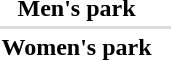<table>
<tr>
<th scope="row">Men's park</th>
<td></td>
<td></td>
<td></td>
</tr>
<tr bgcolor=#DDDDDD>
<td colspan=4></td>
</tr>
<tr>
<th scope="row">Women's park</th>
<td></td>
<td></td>
<td></td>
</tr>
</table>
